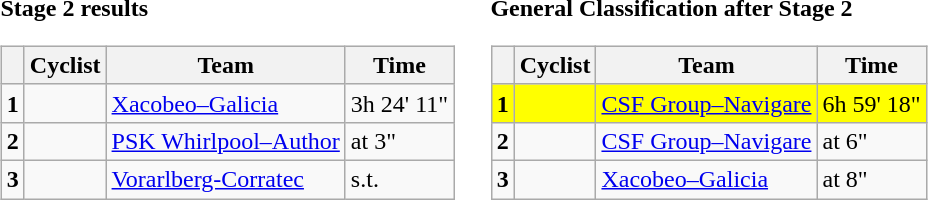<table>
<tr>
<td><strong>Stage 2 results</strong><br><table class="wikitable">
<tr>
<th></th>
<th>Cyclist</th>
<th>Team</th>
<th>Time</th>
</tr>
<tr>
<td><strong>1</strong></td>
<td></td>
<td><a href='#'>Xacobeo–Galicia</a></td>
<td>3h 24' 11"</td>
</tr>
<tr>
<td><strong>2</strong></td>
<td></td>
<td><a href='#'>PSK Whirlpool–Author</a></td>
<td>at 3"</td>
</tr>
<tr>
<td><strong>3</strong></td>
<td></td>
<td><a href='#'>Vorarlberg-Corratec</a></td>
<td>s.t.</td>
</tr>
</table>
</td>
<td></td>
<td><strong>General Classification after Stage 2</strong><br><table class="wikitable">
<tr>
<th></th>
<th>Cyclist</th>
<th>Team</th>
<th>Time</th>
</tr>
<tr style="background:yellow">
<td><strong>1</strong></td>
<td></td>
<td><a href='#'>CSF Group–Navigare</a></td>
<td>6h 59' 18"</td>
</tr>
<tr>
<td><strong>2</strong></td>
<td></td>
<td><a href='#'>CSF Group–Navigare</a></td>
<td>at 6"</td>
</tr>
<tr>
<td><strong>3</strong></td>
<td></td>
<td><a href='#'>Xacobeo–Galicia</a></td>
<td>at 8"</td>
</tr>
</table>
</td>
</tr>
</table>
